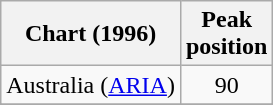<table class="wikitable">
<tr>
<th>Chart (1996)</th>
<th>Peak<br>position</th>
</tr>
<tr>
<td>Australia (<a href='#'>ARIA</a>)</td>
<td align="center">90</td>
</tr>
<tr>
</tr>
<tr>
</tr>
<tr>
</tr>
<tr>
</tr>
<tr>
</tr>
</table>
